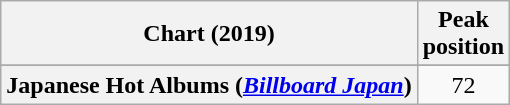<table class="wikitable plainrowheaders sortable" style="text-align:center">
<tr>
<th scope="col">Chart (2019)</th>
<th scope="col">Peak<br>position</th>
</tr>
<tr>
</tr>
<tr>
<th scope="row">Japanese Hot Albums (<em><a href='#'>Billboard Japan</a></em>)</th>
<td>72</td>
</tr>
</table>
